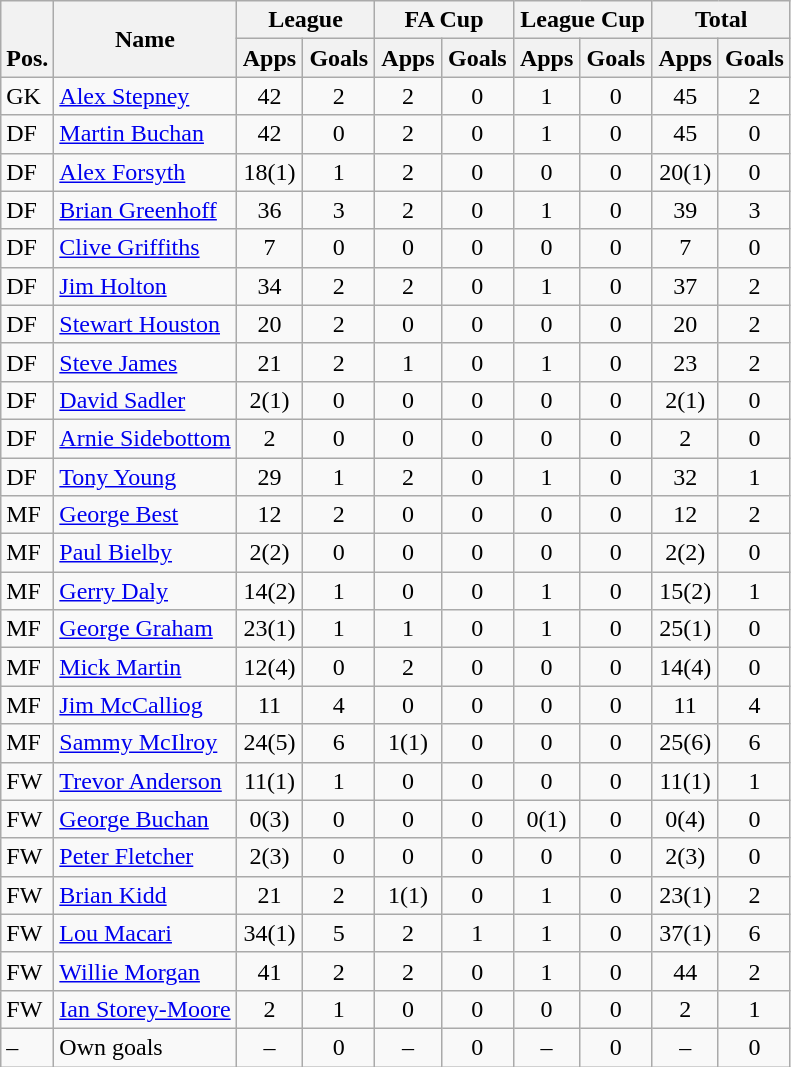<table class="wikitable" style="text-align:center">
<tr>
<th rowspan="2" valign="bottom">Pos.</th>
<th rowspan="2">Name</th>
<th colspan="2" width="85">League</th>
<th colspan="2" width="85">FA Cup</th>
<th colspan="2" width="85">League Cup</th>
<th colspan="2" width="85">Total</th>
</tr>
<tr>
<th>Apps</th>
<th>Goals</th>
<th>Apps</th>
<th>Goals</th>
<th>Apps</th>
<th>Goals</th>
<th>Apps</th>
<th>Goals</th>
</tr>
<tr>
<td align="left">GK</td>
<td align="left"> <a href='#'>Alex Stepney</a></td>
<td>42</td>
<td>2</td>
<td>2</td>
<td>0</td>
<td>1</td>
<td>0</td>
<td>45</td>
<td>2</td>
</tr>
<tr>
<td align="left">DF</td>
<td align="left"> <a href='#'>Martin Buchan</a></td>
<td>42</td>
<td>0</td>
<td>2</td>
<td>0</td>
<td>1</td>
<td>0</td>
<td>45</td>
<td>0</td>
</tr>
<tr>
<td align="left">DF</td>
<td align="left"> <a href='#'>Alex Forsyth</a></td>
<td>18(1)</td>
<td>1</td>
<td>2</td>
<td>0</td>
<td>0</td>
<td>0</td>
<td>20(1)</td>
<td>0</td>
</tr>
<tr>
<td align="left">DF</td>
<td align="left"> <a href='#'>Brian Greenhoff</a></td>
<td>36</td>
<td>3</td>
<td>2</td>
<td>0</td>
<td>1</td>
<td>0</td>
<td>39</td>
<td>3</td>
</tr>
<tr>
<td align="left">DF</td>
<td align="left"> <a href='#'>Clive Griffiths</a></td>
<td>7</td>
<td>0</td>
<td>0</td>
<td>0</td>
<td>0</td>
<td>0</td>
<td>7</td>
<td>0</td>
</tr>
<tr>
<td align="left">DF</td>
<td align="left"> <a href='#'>Jim Holton</a></td>
<td>34</td>
<td>2</td>
<td>2</td>
<td>0</td>
<td>1</td>
<td>0</td>
<td>37</td>
<td>2</td>
</tr>
<tr>
<td align="left">DF</td>
<td align="left"> <a href='#'>Stewart Houston</a></td>
<td>20</td>
<td>2</td>
<td>0</td>
<td>0</td>
<td>0</td>
<td>0</td>
<td>20</td>
<td>2</td>
</tr>
<tr>
<td align="left">DF</td>
<td align="left"> <a href='#'>Steve James</a></td>
<td>21</td>
<td>2</td>
<td>1</td>
<td>0</td>
<td>1</td>
<td>0</td>
<td>23</td>
<td>2</td>
</tr>
<tr>
<td align="left">DF</td>
<td align="left"> <a href='#'>David Sadler</a></td>
<td>2(1)</td>
<td>0</td>
<td>0</td>
<td>0</td>
<td>0</td>
<td>0</td>
<td>2(1)</td>
<td>0</td>
</tr>
<tr>
<td align="left">DF</td>
<td align="left"> <a href='#'>Arnie Sidebottom</a></td>
<td>2</td>
<td>0</td>
<td>0</td>
<td>0</td>
<td>0</td>
<td>0</td>
<td>2</td>
<td>0</td>
</tr>
<tr>
<td align="left">DF</td>
<td align="left"> <a href='#'>Tony Young</a></td>
<td>29</td>
<td>1</td>
<td>2</td>
<td>0</td>
<td>1</td>
<td>0</td>
<td>32</td>
<td>1</td>
</tr>
<tr>
<td align="left">MF</td>
<td align="left"> <a href='#'>George Best</a></td>
<td>12</td>
<td>2</td>
<td>0</td>
<td>0</td>
<td>0</td>
<td>0</td>
<td>12</td>
<td>2</td>
</tr>
<tr>
<td align="left">MF</td>
<td align="left"> <a href='#'>Paul Bielby</a></td>
<td>2(2)</td>
<td>0</td>
<td>0</td>
<td>0</td>
<td>0</td>
<td>0</td>
<td>2(2)</td>
<td>0</td>
</tr>
<tr>
<td align="left">MF</td>
<td align="left"> <a href='#'>Gerry Daly</a></td>
<td>14(2)</td>
<td>1</td>
<td>0</td>
<td>0</td>
<td>1</td>
<td>0</td>
<td>15(2)</td>
<td>1</td>
</tr>
<tr>
<td align="left">MF</td>
<td align="left"> <a href='#'>George Graham</a></td>
<td>23(1)</td>
<td>1</td>
<td>1</td>
<td>0</td>
<td>1</td>
<td>0</td>
<td>25(1)</td>
<td>0</td>
</tr>
<tr>
<td align="left">MF</td>
<td align="left"> <a href='#'>Mick Martin</a></td>
<td>12(4)</td>
<td>0</td>
<td>2</td>
<td>0</td>
<td>0</td>
<td>0</td>
<td>14(4)</td>
<td>0</td>
</tr>
<tr>
<td align="left">MF</td>
<td align="left"> <a href='#'>Jim McCalliog</a></td>
<td>11</td>
<td>4</td>
<td>0</td>
<td>0</td>
<td>0</td>
<td>0</td>
<td>11</td>
<td>4</td>
</tr>
<tr>
<td align="left">MF</td>
<td align="left"> <a href='#'>Sammy McIlroy</a></td>
<td>24(5)</td>
<td>6</td>
<td>1(1)</td>
<td>0</td>
<td>0</td>
<td>0</td>
<td>25(6)</td>
<td>6</td>
</tr>
<tr>
<td align="left">FW</td>
<td align="left"> <a href='#'>Trevor Anderson</a></td>
<td>11(1)</td>
<td>1</td>
<td>0</td>
<td>0</td>
<td>0</td>
<td>0</td>
<td>11(1)</td>
<td>1</td>
</tr>
<tr>
<td align="left">FW</td>
<td align="left"> <a href='#'>George Buchan</a></td>
<td>0(3)</td>
<td>0</td>
<td>0</td>
<td>0</td>
<td>0(1)</td>
<td>0</td>
<td>0(4)</td>
<td>0</td>
</tr>
<tr>
<td align="left">FW</td>
<td align="left"> <a href='#'>Peter Fletcher</a></td>
<td>2(3)</td>
<td>0</td>
<td>0</td>
<td>0</td>
<td>0</td>
<td>0</td>
<td>2(3)</td>
<td>0</td>
</tr>
<tr>
<td align="left">FW</td>
<td align="left"> <a href='#'>Brian Kidd</a></td>
<td>21</td>
<td>2</td>
<td>1(1)</td>
<td>0</td>
<td>1</td>
<td>0</td>
<td>23(1)</td>
<td>2</td>
</tr>
<tr>
<td align="left">FW</td>
<td align="left"> <a href='#'>Lou Macari</a></td>
<td>34(1)</td>
<td>5</td>
<td>2</td>
<td>1</td>
<td>1</td>
<td>0</td>
<td>37(1)</td>
<td>6</td>
</tr>
<tr>
<td align="left">FW</td>
<td align="left"> <a href='#'>Willie Morgan</a></td>
<td>41</td>
<td>2</td>
<td>2</td>
<td>0</td>
<td>1</td>
<td>0</td>
<td>44</td>
<td>2</td>
</tr>
<tr>
<td align="left">FW</td>
<td align="left"> <a href='#'>Ian Storey-Moore</a></td>
<td>2</td>
<td>1</td>
<td>0</td>
<td>0</td>
<td>0</td>
<td>0</td>
<td>2</td>
<td>1</td>
</tr>
<tr>
<td align="left">–</td>
<td align="left">Own goals</td>
<td>–</td>
<td>0</td>
<td>–</td>
<td>0</td>
<td>–</td>
<td>0</td>
<td>–</td>
<td>0</td>
</tr>
</table>
